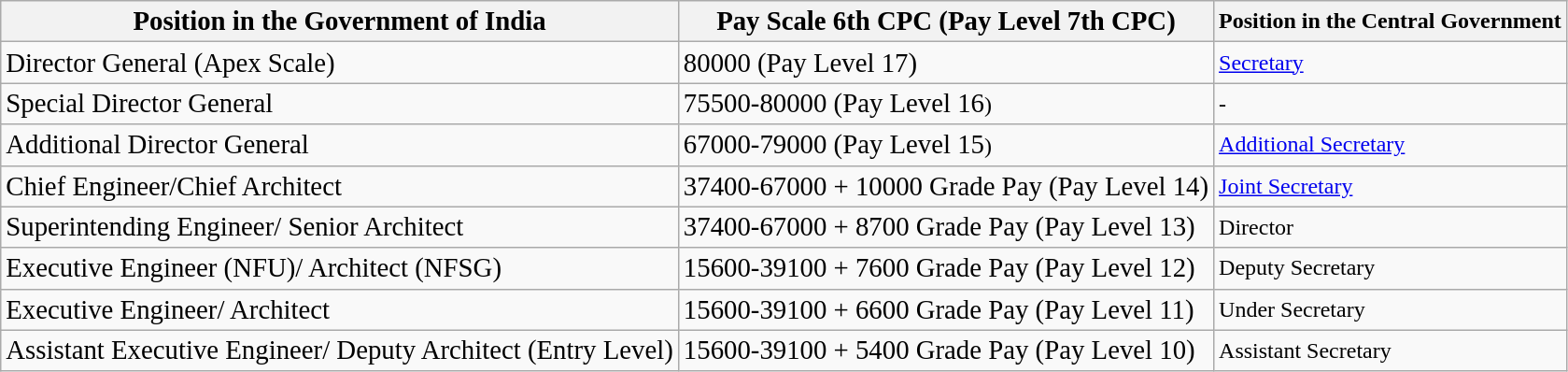<table class="wikitable">
<tr>
<th><big>Position in the Government of India</big></th>
<th><big>Pay Scale 6th CPC (Pay Level 7th CPC)</big></th>
<th>Position in the Central Government</th>
</tr>
<tr>
<td><big>Director General (Apex Scale)</big></td>
<td><big>80000 (Pay Level 17)</big></td>
<td><a href='#'>Secretary</a></td>
</tr>
<tr>
<td><big>Special Director General</big></td>
<td><big>75500-80000 (Pay Level 16</big>)</td>
<td>-</td>
</tr>
<tr>
<td><big>Additional Director General</big></td>
<td><big>67000-79000 (Pay Level 15</big>)</td>
<td><a href='#'>Additional Secretary</a></td>
</tr>
<tr>
<td><big>Chief Engineer/Chief Architect</big></td>
<td><big>37400-67000 + 10000 Grade Pay (Pay Level 14)</big></td>
<td><a href='#'>Joint Secretary</a></td>
</tr>
<tr>
<td><big>Superintending Engineer/ Senior Architect</big></td>
<td><big>37400-67000 + 8700 Grade Pay (Pay Level 13)</big></td>
<td>Director</td>
</tr>
<tr>
<td><big>Executive Engineer (NFU)/ Architect (NFSG)</big></td>
<td><big>15600-39100 + 7600 Grade Pay (Pay Level 12)</big></td>
<td>Deputy Secretary</td>
</tr>
<tr>
<td><big>Executive Engineer/ Architect</big></td>
<td><big>15600-39100 + 6600 Grade Pay (Pay Level 11)</big></td>
<td>Under Secretary</td>
</tr>
<tr>
<td><big>Assistant Executive Engineer/ Deputy Architect (Entry Level)</big></td>
<td><big>15600-39100 + 5400 Grade Pay (Pay Level 10)</big></td>
<td>Assistant Secretary</td>
</tr>
</table>
